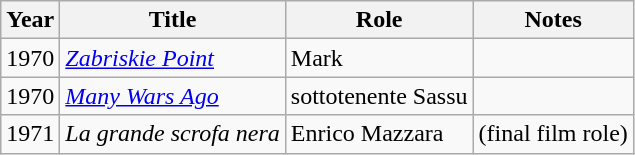<table class="wikitable">
<tr>
<th>Year</th>
<th>Title</th>
<th>Role</th>
<th>Notes</th>
</tr>
<tr>
<td>1970</td>
<td><em><a href='#'>Zabriskie Point</a></em></td>
<td>Mark</td>
<td></td>
</tr>
<tr>
<td>1970</td>
<td><em><a href='#'>Many Wars Ago</a></em></td>
<td>sottotenente Sassu</td>
<td></td>
</tr>
<tr>
<td>1971</td>
<td><em>La grande scrofa nera</em></td>
<td>Enrico Mazzara</td>
<td>(final film role)</td>
</tr>
</table>
